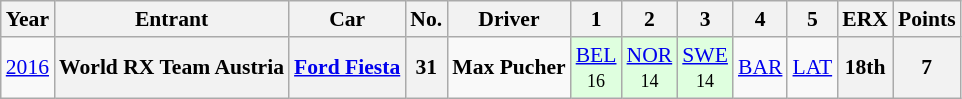<table class="wikitable" border="1" style="text-align:center; font-size:90%;">
<tr valign="top">
<th>Year</th>
<th>Entrant</th>
<th>Car</th>
<th>No.</th>
<th>Driver</th>
<th>1</th>
<th>2</th>
<th>3</th>
<th>4</th>
<th>5</th>
<th>ERX</th>
<th>Points</th>
</tr>
<tr>
<td><a href='#'>2016</a></td>
<th>World RX Team Austria</th>
<th><a href='#'>Ford Fiesta</a></th>
<th>31</th>
<td align="left"> <strong>Max Pucher</strong></td>
<td style="background:#DFFFDF;"><a href='#'>BEL</a><br><small>16</small></td>
<td style="background:#DFFFDF;"><a href='#'>NOR</a><br><small>14</small></td>
<td style="background:#DFFFDF;"><a href='#'>SWE</a><br><small>14</small></td>
<td><a href='#'>BAR</a><br><small></small></td>
<td><a href='#'>LAT</a><br><small></small></td>
<th>18th</th>
<th>7</th>
</tr>
</table>
